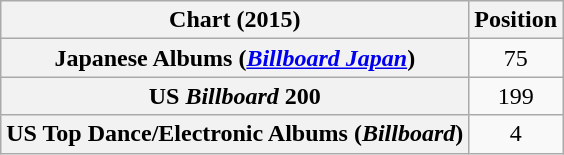<table class="wikitable sortable plainrowheaders" style="text-align:center">
<tr>
<th scope="col">Chart (2015)</th>
<th scope="col">Position</th>
</tr>
<tr>
<th scope="row">Japanese Albums (<em><a href='#'>Billboard Japan</a></em>)</th>
<td>75</td>
</tr>
<tr>
<th scope="row">US <em>Billboard</em> 200</th>
<td>199</td>
</tr>
<tr>
<th scope="row">US Top Dance/Electronic Albums (<em>Billboard</em>)</th>
<td>4</td>
</tr>
</table>
